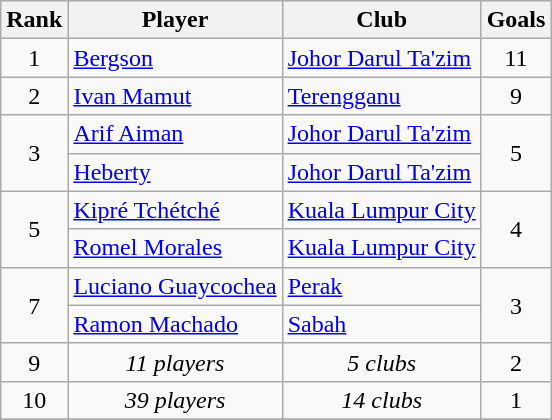<table class="wikitable" style="text-align:center">
<tr>
<th>Rank</th>
<th>Player</th>
<th>Club</th>
<th>Goals</th>
</tr>
<tr>
<td>1</td>
<td style="text-align:left;"> <a href='#'>Bergson</a></td>
<td style="text-align:left;"><a href='#'>Johor Darul Ta'zim</a></td>
<td>11</td>
</tr>
<tr>
<td rowspan=1>2</td>
<td style="text-align:left;"> <a href='#'>Ivan Mamut</a></td>
<td style="text-align:left;"><a href='#'>Terengganu</a></td>
<td rowspan=1>9</td>
</tr>
<tr>
<td rowspan=2>3</td>
<td style="text-align:left;"> <a href='#'>Arif Aiman</a></td>
<td style="text-align:left;"><a href='#'>Johor Darul Ta'zim</a></td>
<td rowspan=2>5</td>
</tr>
<tr>
<td style="text-align:left;"> <a href='#'>Heberty</a></td>
<td style="text-align:left;"><a href='#'>Johor Darul Ta'zim</a></td>
</tr>
<tr>
<td rowspan=2>5</td>
<td style="text-align:left;"> <a href='#'>Kipré Tchétché</a></td>
<td style="text-align:left;"><a href='#'>Kuala Lumpur City</a></td>
<td rowspan=2>4</td>
</tr>
<tr>
<td style="text-align:left;"> <a href='#'>Romel Morales</a></td>
<td style="text-align:left;"><a href='#'>Kuala Lumpur City</a></td>
</tr>
<tr>
<td rowspan=2>7</td>
<td style="text-align:left;"> <a href='#'>Luciano Guaycochea</a></td>
<td style="text-align:left;"><a href='#'>Perak</a></td>
<td rowspan=2>3</td>
</tr>
<tr>
<td style="text-align:left;"> <a href='#'>Ramon Machado</a></td>
<td style="text-align:left;"><a href='#'>Sabah</a></td>
</tr>
<tr>
<td rowspan="1">9</td>
<td style="text-align:middle;"><em>11 players</em></td>
<td style="text-align:middle;"><em>5 clubs</em></td>
<td rowspan="1">2</td>
</tr>
<tr>
<td>10</td>
<td><em>39 players</em></td>
<td><em>14 clubs</em></td>
<td>1</td>
</tr>
<tr>
</tr>
</table>
